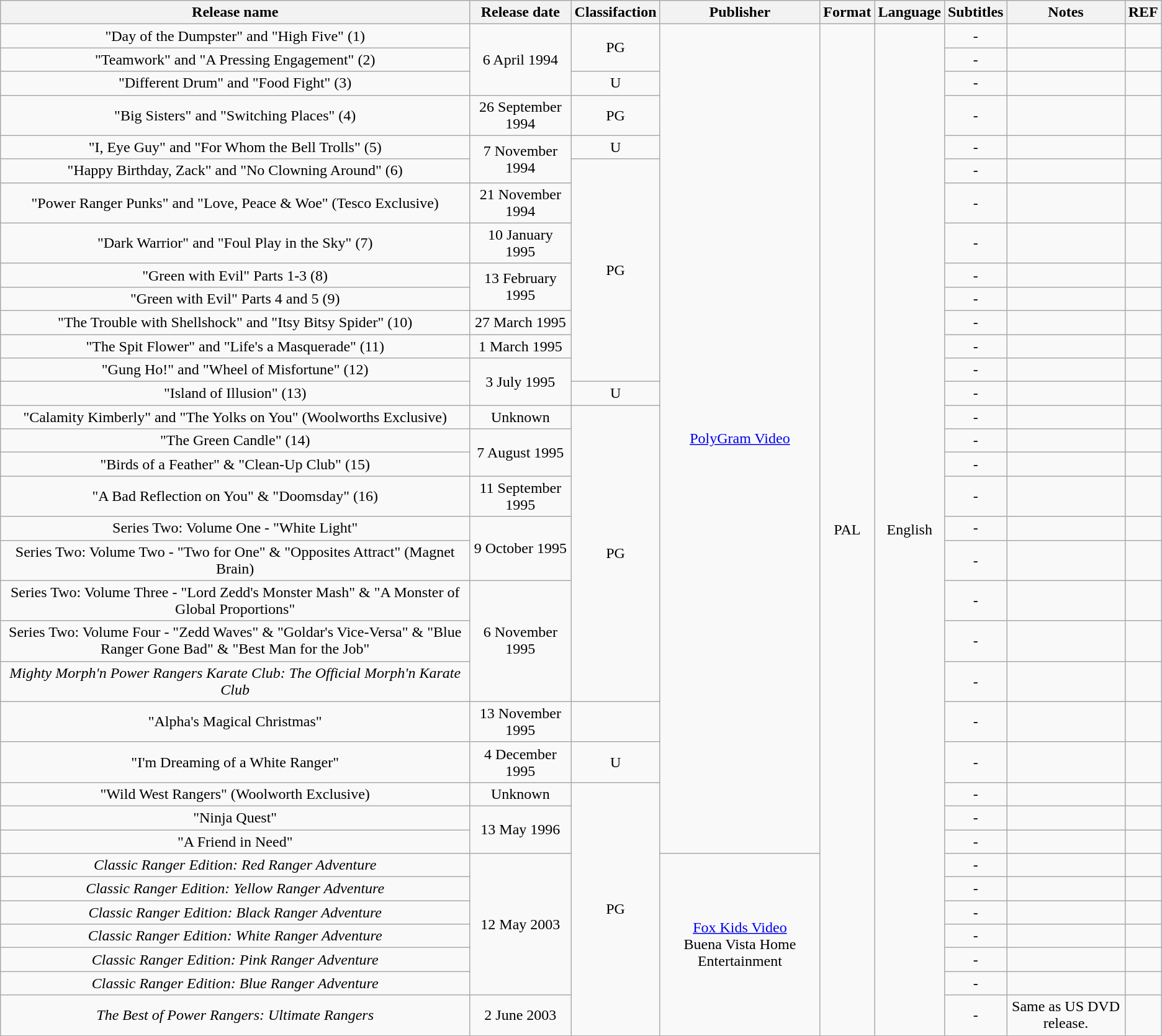<table class="wikitable">
<tr>
<th>Release name<br></th>
<th>Release date<br></th>
<th>Classifaction<br></th>
<th>Publisher <br></th>
<th>Format <br></th>
<th>Language</th>
<th>Subtitles</th>
<th>Notes<br></th>
<th>REF</th>
</tr>
<tr style="text-align:center;">
<td>"Day of the Dumpster" and "High Five" (1)</td>
<td rowspan="3">6 April 1994</td>
<td rowspan="2">PG</td>
<td rowspan="28"><a href='#'>PolyGram Video</a></td>
<td rowspan="36">PAL</td>
<td rowspan="36">English</td>
<td>-</td>
<td></td>
<td></td>
</tr>
<tr style="text-align:center;">
<td>"Teamwork" and "A Pressing Engagement" (2)</td>
<td>-</td>
<td></td>
<td></td>
</tr>
<tr style="text-align:center;">
<td>"Different Drum" and "Food Fight" (3)</td>
<td>U</td>
<td>-</td>
<td></td>
<td></td>
</tr>
<tr style="text-align:center;">
<td>"Big Sisters" and "Switching Places" (4)</td>
<td>26 September 1994</td>
<td>PG</td>
<td>-</td>
<td></td>
<td></td>
</tr>
<tr style="text-align:center;">
<td>"I, Eye Guy" and "For Whom the Bell Trolls" (5)</td>
<td rowspan="2">7 November 1994</td>
<td>U</td>
<td>-</td>
<td></td>
<td></td>
</tr>
<tr style="text-align:center;">
<td>"Happy Birthday, Zack" and "No Clowning Around" (6)</td>
<td rowspan="8">PG</td>
<td>-</td>
<td></td>
<td></td>
</tr>
<tr style="text-align:center;">
<td>"Power Ranger Punks" and "Love, Peace & Woe" (Tesco Exclusive)</td>
<td>21 November 1994</td>
<td>-</td>
<td></td>
<td></td>
</tr>
<tr style="text-align:center;">
<td>"Dark Warrior" and "Foul Play in the Sky" (7)</td>
<td>10 January 1995</td>
<td>-</td>
<td></td>
<td></td>
</tr>
<tr style="text-align:center;">
<td>"Green with Evil" Parts 1-3 (8)</td>
<td rowspan="2">13 February 1995</td>
<td>-</td>
<td></td>
<td></td>
</tr>
<tr style="text-align:center;">
<td>"Green with Evil" Parts 4 and 5 (9)</td>
<td>-</td>
<td></td>
<td></td>
</tr>
<tr style="text-align:center;">
<td>"The Trouble with Shellshock" and "Itsy Bitsy Spider" (10)</td>
<td>27 March 1995</td>
<td>-</td>
<td></td>
<td></td>
</tr>
<tr style="text-align:center;">
<td>"The Spit Flower" and "Life's a Masquerade" (11)</td>
<td>1 March 1995</td>
<td>-</td>
<td></td>
<td></td>
</tr>
<tr style="text-align:center;">
<td>"Gung Ho!" and "Wheel of Misfortune" (12)</td>
<td rowspan="2">3 July 1995</td>
<td>-</td>
<td></td>
<td></td>
</tr>
<tr style="text-align:center;">
<td>"Island of Illusion" (13)</td>
<td>U</td>
<td>-</td>
<td></td>
<td></td>
</tr>
<tr style="text-align:center;">
<td>"Calamity Kimberly" and "The Yolks on You" (Woolworths Exclusive)</td>
<td>Unknown</td>
<td rowspan="9">PG</td>
<td>-</td>
<td></td>
<td></td>
</tr>
<tr style="text-align:center;">
<td>"The Green Candle" (14)</td>
<td rowspan="2">7 August 1995</td>
<td>-</td>
<td></td>
<td></td>
</tr>
<tr style="text-align:center;">
<td>"Birds of a Feather" & "Clean-Up Club" (15)</td>
<td>-</td>
<td></td>
<td></td>
</tr>
<tr style="text-align:center;">
<td>"A Bad Reflection on You" & "Doomsday" (16)</td>
<td>11 September 1995</td>
<td>-</td>
<td></td>
<td></td>
</tr>
<tr style="text-align:center;">
<td>Series Two: Volume One - "White Light"</td>
<td rowspan="2">9 October 1995</td>
<td>-</td>
<td></td>
<td></td>
</tr>
<tr style="text-align:center;">
<td>Series Two: Volume Two - "Two for One" & "Opposites Attract" (Magnet Brain)</td>
<td>-</td>
<td></td>
<td></td>
</tr>
<tr style="text-align:center;">
<td>Series Two: Volume Three - "Lord Zedd's Monster Mash" & "A Monster of Global Proportions"</td>
<td rowspan="3">6 November 1995</td>
<td>-</td>
<td></td>
<td></td>
</tr>
<tr style="text-align:center;">
<td>Series Two: Volume Four - "Zedd Waves" & "Goldar's Vice-Versa" & "Blue Ranger Gone Bad" & "Best Man for the Job"</td>
<td>-</td>
<td></td>
<td></td>
</tr>
<tr style="text-align:center;">
<td><em>Mighty Morph'n Power Rangers Karate Club: The Official Morph'n Karate Club</em></td>
<td>-</td>
<td></td>
<td></td>
</tr>
<tr style="text-align:center;">
<td>"Alpha's Magical Christmas"</td>
<td>13 November 1995</td>
<td></td>
<td>-</td>
<td></td>
<td></td>
</tr>
<tr style="text-align:center;">
<td>"I'm Dreaming of a White Ranger"</td>
<td>4 December 1995</td>
<td>U</td>
<td>-</td>
<td></td>
<td></td>
</tr>
<tr style="text-align:center;">
<td>"Wild West Rangers" (Woolworth Exclusive)</td>
<td>Unknown</td>
<td rowspan="10">PG</td>
<td>-</td>
<td></td>
<td></td>
</tr>
<tr style="text-align:center;">
<td>"Ninja Quest"</td>
<td rowspan="2">13 May 1996</td>
<td>-</td>
<td></td>
<td></td>
</tr>
<tr style="text-align:center;">
<td>"A Friend in Need"</td>
<td>-</td>
<td></td>
<td></td>
</tr>
<tr style="text-align:center;">
<td><em>Classic Ranger Edition: Red Ranger Adventure</em></td>
<td rowspan="6">12 May 2003</td>
<td rowspan="7"><a href='#'>Fox Kids Video</a><br>Buena Vista Home Entertainment</td>
<td>-</td>
<td></td>
<td></td>
</tr>
<tr style="text-align:center;">
<td><em>Classic Ranger Edition: Yellow Ranger Adventure</em></td>
<td>-</td>
<td></td>
<td></td>
</tr>
<tr style="text-align:center;">
<td><em>Classic Ranger Edition: Black Ranger Adventure</em></td>
<td>-</td>
<td></td>
<td></td>
</tr>
<tr style="text-align:center;">
<td><em>Classic Ranger Edition: White Ranger Adventure</em></td>
<td>-</td>
<td></td>
<td></td>
</tr>
<tr style="text-align:center;">
<td><em>Classic Ranger Edition: Pink Ranger Adventure</em></td>
<td>-</td>
<td></td>
<td></td>
</tr>
<tr style="text-align:center;">
<td><em>Classic Ranger Edition: Blue Ranger Adventure</em></td>
<td>-</td>
<td></td>
<td></td>
</tr>
<tr style="text-align:center;">
<td><em>The Best of Power Rangers: Ultimate Rangers</em></td>
<td>2 June 2003</td>
<td>-</td>
<td>Same as US DVD release.</td>
<td></td>
</tr>
</table>
